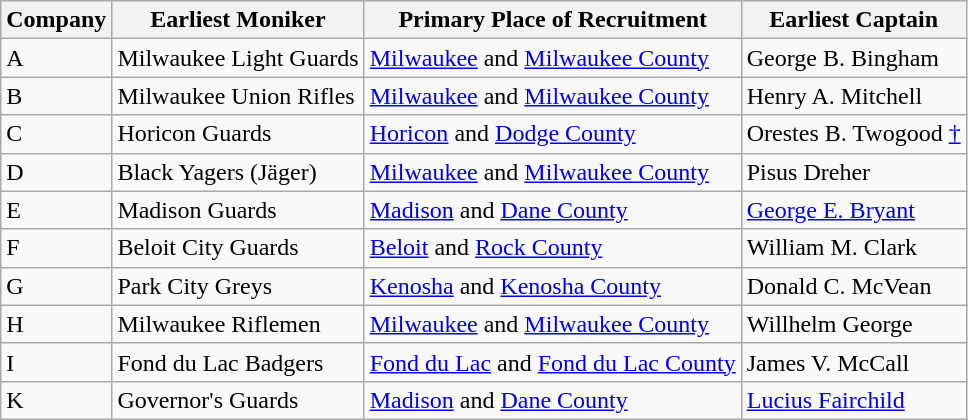<table class="wikitable">
<tr>
<th>Company</th>
<th>Earliest Moniker</th>
<th>Primary Place of Recruitment</th>
<th>Earliest Captain</th>
</tr>
<tr>
<td>A</td>
<td>Milwaukee Light Guards</td>
<td><a href='#'>Milwaukee</a> and <a href='#'>Milwaukee County</a></td>
<td>George B. Bingham</td>
</tr>
<tr>
<td>B</td>
<td>Milwaukee Union Rifles</td>
<td><a href='#'>Milwaukee</a> and <a href='#'>Milwaukee County</a></td>
<td>Henry A. Mitchell</td>
</tr>
<tr>
<td>C</td>
<td>Horicon Guards</td>
<td><a href='#'>Horicon</a> and <a href='#'>Dodge County</a></td>
<td>Orestes B. Twogood <a href='#'>†</a></td>
</tr>
<tr>
<td>D</td>
<td>Black Yagers (Jäger)</td>
<td><a href='#'>Milwaukee</a> and <a href='#'>Milwaukee County</a></td>
<td>Pisus Dreher</td>
</tr>
<tr>
<td>E</td>
<td>Madison Guards</td>
<td><a href='#'>Madison</a> and <a href='#'>Dane County</a></td>
<td><a href='#'>George E. Bryant</a></td>
</tr>
<tr>
<td>F</td>
<td>Beloit City Guards</td>
<td><a href='#'>Beloit</a> and <a href='#'>Rock County</a></td>
<td>William M. Clark</td>
</tr>
<tr>
<td>G</td>
<td>Park City Greys</td>
<td><a href='#'>Kenosha</a> and <a href='#'>Kenosha County</a></td>
<td>Donald C. McVean</td>
</tr>
<tr>
<td>H</td>
<td>Milwaukee Riflemen</td>
<td><a href='#'>Milwaukee</a> and <a href='#'>Milwaukee County</a></td>
<td>Willhelm George</td>
</tr>
<tr>
<td>I</td>
<td>Fond du Lac Badgers</td>
<td><a href='#'>Fond du Lac</a> and <a href='#'>Fond du Lac County</a></td>
<td>James V. McCall</td>
</tr>
<tr>
<td>K</td>
<td>Governor's Guards</td>
<td><a href='#'>Madison</a> and <a href='#'>Dane County</a></td>
<td><a href='#'>Lucius Fairchild</a></td>
</tr>
</table>
